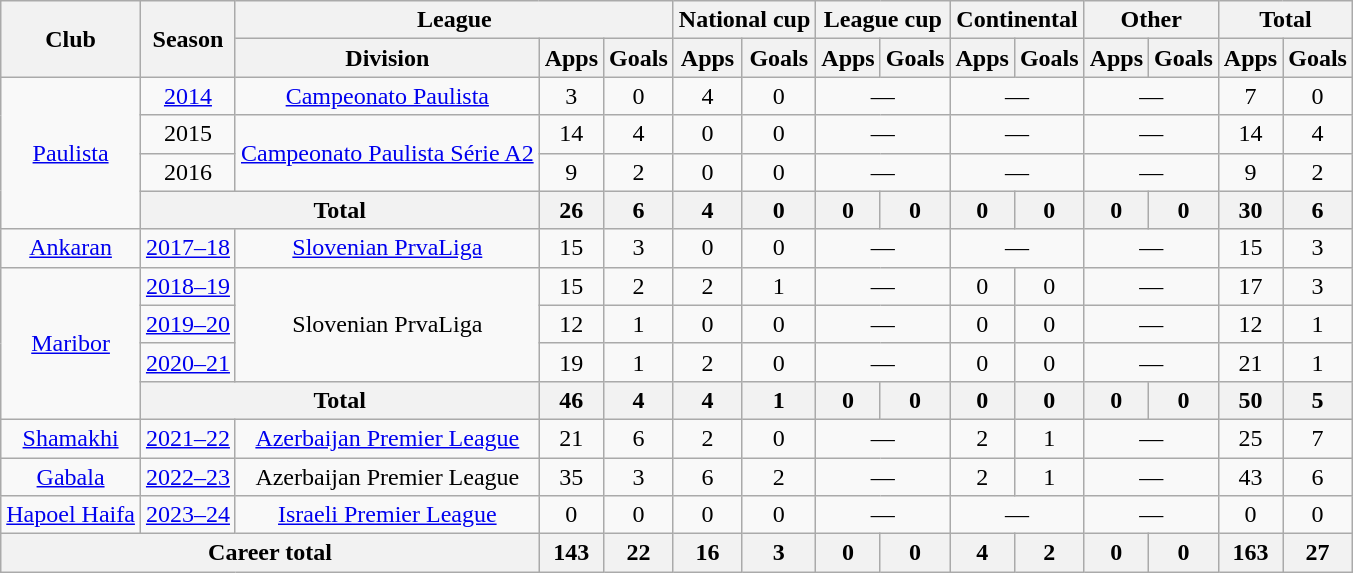<table class="wikitable" style="text-align:center">
<tr>
<th rowspan="2">Club</th>
<th rowspan="2">Season</th>
<th colspan="3">League</th>
<th colspan="2">National cup</th>
<th colspan="2">League cup</th>
<th colspan="2">Continental</th>
<th colspan="2">Other</th>
<th colspan="2">Total</th>
</tr>
<tr>
<th>Division</th>
<th>Apps</th>
<th>Goals</th>
<th>Apps</th>
<th>Goals</th>
<th>Apps</th>
<th>Goals</th>
<th>Apps</th>
<th>Goals</th>
<th>Apps</th>
<th>Goals</th>
<th>Apps</th>
<th>Goals</th>
</tr>
<tr>
<td rowspan="4"><a href='#'>Paulista</a></td>
<td><a href='#'>2014</a></td>
<td rowspan="1"><a href='#'>Campeonato Paulista</a></td>
<td>3</td>
<td>0</td>
<td>4</td>
<td>0</td>
<td colspan="2">—</td>
<td colspan="2">—</td>
<td colspan="2">—</td>
<td>7</td>
<td>0</td>
</tr>
<tr>
<td>2015</td>
<td rowspan="2"><a href='#'>Campeonato Paulista Série A2</a></td>
<td>14</td>
<td>4</td>
<td>0</td>
<td>0</td>
<td colspan="2">—</td>
<td colspan="2">—</td>
<td colspan="2">—</td>
<td>14</td>
<td>4</td>
</tr>
<tr>
<td>2016</td>
<td>9</td>
<td>2</td>
<td>0</td>
<td>0</td>
<td colspan="2">—</td>
<td colspan="2">—</td>
<td colspan="2">—</td>
<td>9</td>
<td>2</td>
</tr>
<tr>
<th colspan="2">Total</th>
<th>26</th>
<th>6</th>
<th>4</th>
<th>0</th>
<th>0</th>
<th>0</th>
<th>0</th>
<th>0</th>
<th>0</th>
<th>0</th>
<th>30</th>
<th>6</th>
</tr>
<tr>
<td><a href='#'>Ankaran</a></td>
<td><a href='#'>2017–18</a></td>
<td><a href='#'>Slovenian PrvaLiga</a></td>
<td>15</td>
<td>3</td>
<td>0</td>
<td>0</td>
<td colspan="2">—</td>
<td colspan="2">—</td>
<td colspan="2">—</td>
<td>15</td>
<td>3</td>
</tr>
<tr>
<td rowspan="4"><a href='#'>Maribor</a></td>
<td><a href='#'>2018–19</a></td>
<td rowspan="3">Slovenian PrvaLiga</td>
<td>15</td>
<td>2</td>
<td>2</td>
<td>1</td>
<td colspan="2">—</td>
<td>0</td>
<td>0</td>
<td colspan="2">—</td>
<td>17</td>
<td>3</td>
</tr>
<tr>
<td><a href='#'>2019–20</a></td>
<td>12</td>
<td>1</td>
<td>0</td>
<td>0</td>
<td colspan="2">—</td>
<td>0</td>
<td>0</td>
<td colspan="2">—</td>
<td>12</td>
<td>1</td>
</tr>
<tr>
<td><a href='#'>2020–21</a></td>
<td>19</td>
<td>1</td>
<td>2</td>
<td>0</td>
<td colspan="2">—</td>
<td>0</td>
<td>0</td>
<td colspan="2">—</td>
<td>21</td>
<td>1</td>
</tr>
<tr>
<th colspan="2">Total</th>
<th>46</th>
<th>4</th>
<th>4</th>
<th>1</th>
<th>0</th>
<th>0</th>
<th>0</th>
<th>0</th>
<th>0</th>
<th>0</th>
<th>50</th>
<th>5</th>
</tr>
<tr>
<td><a href='#'>Shamakhi</a></td>
<td><a href='#'>2021–22</a></td>
<td><a href='#'>Azerbaijan Premier League</a></td>
<td>21</td>
<td>6</td>
<td>2</td>
<td>0</td>
<td colspan="2">—</td>
<td>2</td>
<td>1</td>
<td colspan="2">—</td>
<td>25</td>
<td>7</td>
</tr>
<tr>
<td><a href='#'>Gabala</a></td>
<td><a href='#'>2022–23</a></td>
<td>Azerbaijan Premier League</td>
<td>35</td>
<td>3</td>
<td>6</td>
<td>2</td>
<td colspan="2">—</td>
<td>2</td>
<td>1</td>
<td colspan="2">—</td>
<td>43</td>
<td>6</td>
</tr>
<tr>
<td><a href='#'>Hapoel Haifa</a></td>
<td><a href='#'>2023–24</a></td>
<td><a href='#'>Israeli Premier League</a></td>
<td>0</td>
<td>0</td>
<td>0</td>
<td>0</td>
<td colspan="2">—</td>
<td colspan="2">—</td>
<td colspan="2">—</td>
<td>0</td>
<td>0</td>
</tr>
<tr>
<th colspan="3">Career total</th>
<th>143</th>
<th>22</th>
<th>16</th>
<th>3</th>
<th>0</th>
<th>0</th>
<th>4</th>
<th>2</th>
<th>0</th>
<th>0</th>
<th>163</th>
<th>27</th>
</tr>
</table>
